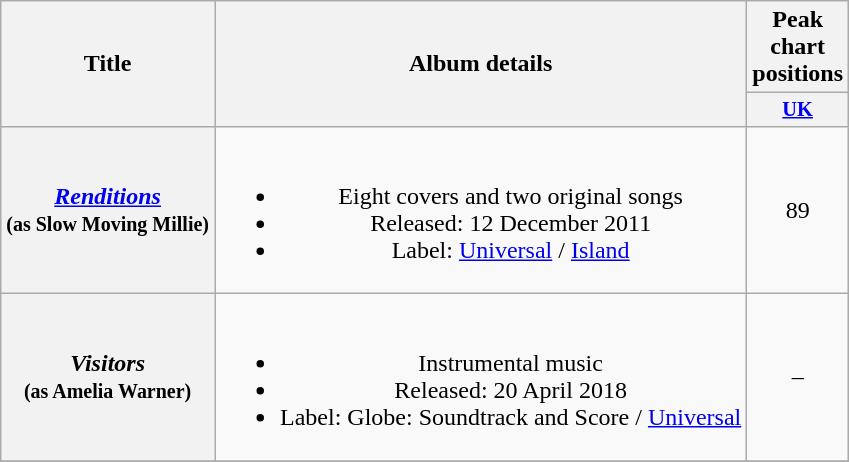<table class="wikitable plainrowheaders" style="text-align:center;">
<tr>
<th rowspan="2" scope="col">Title</th>
<th rowspan="2" scope="col">Album details</th>
<th colspan="1" scope="col">Peak chart positions</th>
</tr>
<tr>
<th scope="col" style="width:3em;font-size:85%;"><a href='#'>UK</a></th>
</tr>
<tr>
<th scope="row"><em><a href='#'>Renditions</a></em><br><small>(as Slow Moving Millie)</small></th>
<td><br><ul><li>Eight covers and two original songs</li><li>Released: 12 December 2011</li><li>Label: <a href='#'>Universal</a> / <a href='#'>Island</a></li></ul></td>
<td>89</td>
</tr>
<tr>
<th scope="row"><em>Visitors</em><br><small>(as Amelia Warner)</small></th>
<td><br><ul><li>Instrumental music</li><li>Released: 20 April 2018</li><li>Label: Globe: Soundtrack and Score / <a href='#'>Universal</a></li></ul></td>
<td>–</td>
</tr>
<tr>
</tr>
</table>
